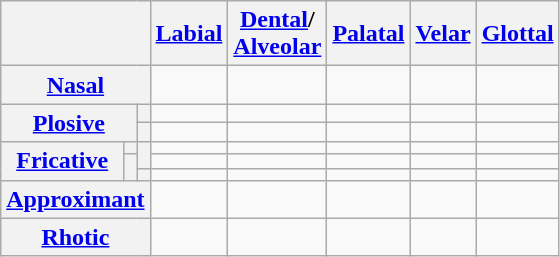<table class="wikitable" style=text-align:center>
<tr>
<th colspan=3></th>
<th><a href='#'>Labial</a></th>
<th><a href='#'>Dental</a>/<br><a href='#'>Alveolar</a></th>
<th><a href='#'>Palatal</a></th>
<th><a href='#'>Velar</a></th>
<th><a href='#'>Glottal</a></th>
</tr>
<tr>
<th colspan=3><a href='#'>Nasal</a></th>
<td></td>
<td></td>
<td></td>
<td></td>
<td></td>
</tr>
<tr>
<th rowspan=2 colspan=2><a href='#'>Plosive</a></th>
<th></th>
<td></td>
<td></td>
<td></td>
<td></td>
<td></td>
</tr>
<tr>
<th></th>
<td></td>
<td></td>
<td></td>
<td></td>
<td></td>
</tr>
<tr>
<th rowspan=3><a href='#'>Fricative</a></th>
<th></th>
<th rowspan=2></th>
<td></td>
<td></td>
<td></td>
<td></td>
<td></td>
</tr>
<tr>
<th rowspan=2></th>
<td></td>
<td></td>
<td></td>
<td></td>
<td></td>
</tr>
<tr>
<th></th>
<td></td>
<td></td>
<td></td>
<td></td>
<td></td>
</tr>
<tr>
<th colspan=3><a href='#'>Approximant</a></th>
<td></td>
<td></td>
<td></td>
<td></td>
<td></td>
</tr>
<tr>
<th colspan=3><a href='#'>Rhotic</a></th>
<td></td>
<td></td>
<td></td>
<td></td>
<td></td>
</tr>
</table>
